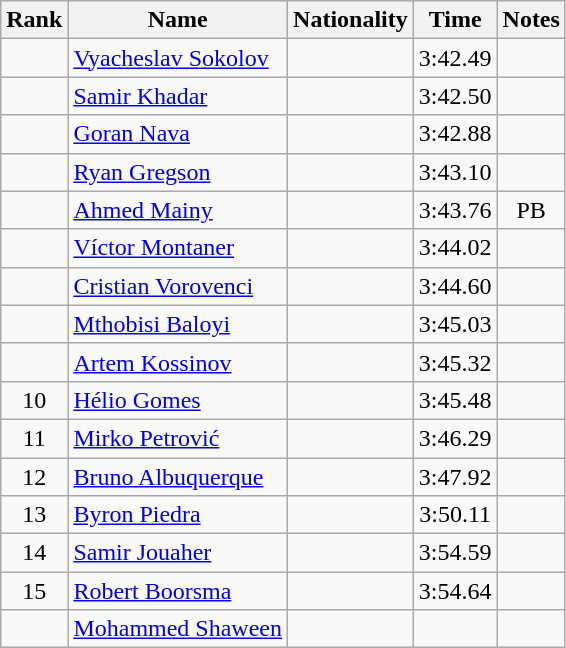<table class="wikitable sortable" style="text-align:center">
<tr>
<th>Rank</th>
<th>Name</th>
<th>Nationality</th>
<th>Time</th>
<th>Notes</th>
</tr>
<tr>
<td></td>
<td align=left><a href='#'>Vyacheslav Sokolov</a></td>
<td align=left></td>
<td>3:42.49</td>
<td></td>
</tr>
<tr>
<td></td>
<td align=left><a href='#'>Samir Khadar</a></td>
<td align=left></td>
<td>3:42.50</td>
<td></td>
</tr>
<tr>
<td></td>
<td align=left><a href='#'>Goran Nava</a></td>
<td align=left></td>
<td>3:42.88</td>
<td></td>
</tr>
<tr>
<td></td>
<td align=left><a href='#'>Ryan Gregson</a></td>
<td align=left></td>
<td>3:43.10</td>
<td></td>
</tr>
<tr>
<td></td>
<td align=left><a href='#'>Ahmed Mainy</a></td>
<td align=left></td>
<td>3:43.76</td>
<td>PB</td>
</tr>
<tr>
<td></td>
<td align=left><a href='#'>Víctor Montaner</a></td>
<td align=left></td>
<td>3:44.02</td>
<td></td>
</tr>
<tr>
<td></td>
<td align=left><a href='#'>Cristian Vorovenci</a></td>
<td align=left></td>
<td>3:44.60</td>
<td></td>
</tr>
<tr>
<td></td>
<td align=left><a href='#'>Mthobisi Baloyi</a></td>
<td align=left></td>
<td>3:45.03</td>
<td></td>
</tr>
<tr>
<td></td>
<td align=left><a href='#'>Artem Kossinov</a></td>
<td align=left></td>
<td>3:45.32</td>
<td></td>
</tr>
<tr>
<td>10</td>
<td align=left><a href='#'>Hélio Gomes</a></td>
<td align=left></td>
<td>3:45.48</td>
<td></td>
</tr>
<tr>
<td>11</td>
<td align=left><a href='#'>Mirko Petrović</a></td>
<td align=left></td>
<td>3:46.29</td>
<td></td>
</tr>
<tr>
<td>12</td>
<td align=left><a href='#'>Bruno Albuquerque</a></td>
<td align=left></td>
<td>3:47.92</td>
<td></td>
</tr>
<tr>
<td>13</td>
<td align=left><a href='#'>Byron Piedra</a></td>
<td align=left></td>
<td>3:50.11</td>
<td></td>
</tr>
<tr>
<td>14</td>
<td align=left><a href='#'>Samir Jouaher</a></td>
<td align=left></td>
<td>3:54.59</td>
<td></td>
</tr>
<tr>
<td>15</td>
<td align=left><a href='#'>Robert Boorsma</a></td>
<td align=left></td>
<td>3:54.64</td>
<td></td>
</tr>
<tr>
<td></td>
<td align=left><a href='#'>Mohammed Shaween</a></td>
<td align=left></td>
<td></td>
<td></td>
</tr>
</table>
